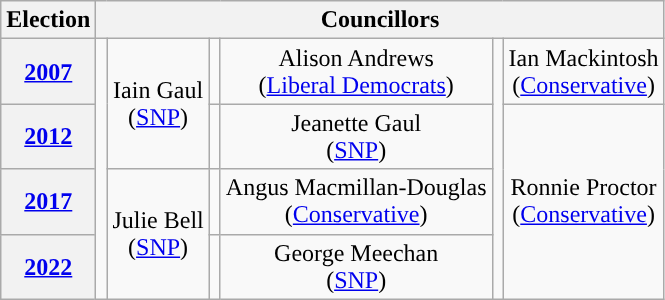<table class="wikitable" style="text-align:center">
<tr>
<th>Election</th>
<th colspan=8>Councillors</th>
</tr>
<tr>
<th><a href='#'>2007</a></th>
<td rowspan=4; style="background-color: "></td>
<td rowspan=2>Iain Gaul<br>(<a href='#'>SNP</a>)</td>
<td rowspan=1; style="background-color: "></td>
<td rowspan=1>Alison Andrews<br>(<a href='#'>Liberal Democrats</a>)</td>
<td rowspan=4; style="background-color: "></td>
<td rowspan=1>Ian Mackintosh<br>(<a href='#'>Conservative</a>)</td>
</tr>
<tr>
<th><a href='#'>2012</a></th>
<td rowspan=1; style="background-color: "></td>
<td rowspan=1>Jeanette Gaul<br>(<a href='#'>SNP</a>)</td>
<td rowspan=3>Ronnie Proctor<br>(<a href='#'>Conservative</a>)</td>
</tr>
<tr>
<th><a href='#'>2017</a></th>
<td rowspan=2>Julie Bell<br>(<a href='#'>SNP</a>)</td>
<td rowspan=1; style="background-color: "></td>
<td rowspan=1>Angus Macmillan-Douglas<br>(<a href='#'>Conservative</a>)</td>
</tr>
<tr>
<th><a href='#'>2022</a></th>
<td rowspan=1; style="background-color: "></td>
<td rowspan=1>George Meechan<br>(<a href='#'>SNP</a>)</td>
</tr>
</table>
